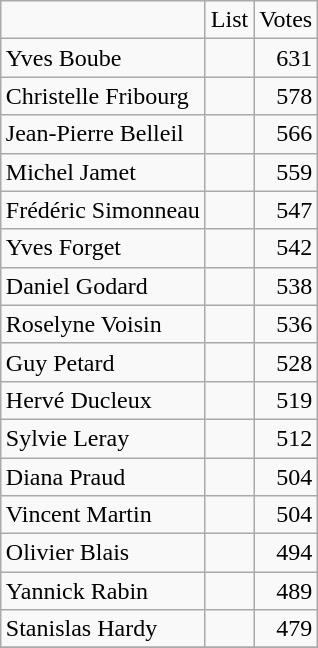<table class="wikitable" style="margin:1em auto;">
<tr>
<td></td>
<td>List</td>
<td>Votes</td>
</tr>
<tr>
<td>Yves Boube</td>
<td></td>
<td align="right">631</td>
</tr>
<tr>
<td>Christelle Fribourg</td>
<td></td>
<td align="right">578</td>
</tr>
<tr>
<td>Jean-Pierre Belleil</td>
<td></td>
<td align="right">566</td>
</tr>
<tr>
<td>Michel Jamet</td>
<td></td>
<td align="right">559</td>
</tr>
<tr>
<td>Frédéric Simonneau</td>
<td></td>
<td align="right">547</td>
</tr>
<tr>
<td>Yves Forget</td>
<td></td>
<td align="right">542</td>
</tr>
<tr>
<td>Daniel Godard</td>
<td></td>
<td align="right">538</td>
</tr>
<tr>
<td>Roselyne Voisin</td>
<td></td>
<td align="right">536</td>
</tr>
<tr>
<td>Guy Petard</td>
<td></td>
<td align="right">528</td>
</tr>
<tr>
<td>Hervé Ducleux</td>
<td></td>
<td align="right">519</td>
</tr>
<tr>
<td>Sylvie Leray</td>
<td></td>
<td align="right">512</td>
</tr>
<tr>
<td>Diana Praud</td>
<td></td>
<td align="right">504</td>
</tr>
<tr>
<td>Vincent Martin</td>
<td></td>
<td align="right">504</td>
</tr>
<tr>
<td>Olivier Blais</td>
<td></td>
<td align="right">494</td>
</tr>
<tr>
<td>Yannick Rabin</td>
<td></td>
<td align="right">489</td>
</tr>
<tr>
<td>Stanislas Hardy</td>
<td></td>
<td align="right">479</td>
</tr>
<tr>
</tr>
</table>
